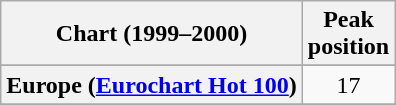<table class="wikitable sortable plainrowheaders" style="text-align:center">
<tr>
<th scope="col">Chart (1999–2000)</th>
<th scope="col">Peak<br>position</th>
</tr>
<tr>
</tr>
<tr>
<th scope="row">Europe (<a href='#'>Eurochart Hot 100</a>)</th>
<td>17</td>
</tr>
<tr>
</tr>
<tr>
</tr>
<tr>
</tr>
<tr>
</tr>
</table>
